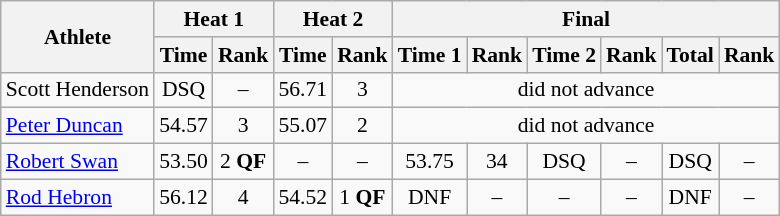<table class="wikitable" style="font-size:90%">
<tr>
<th rowspan="2">Athlete</th>
<th colspan="2">Heat 1</th>
<th colspan="2">Heat 2</th>
<th colspan="6">Final</th>
</tr>
<tr>
<th>Time</th>
<th>Rank</th>
<th>Time</th>
<th>Rank</th>
<th>Time 1</th>
<th>Rank</th>
<th>Time 2</th>
<th>Rank</th>
<th>Total</th>
<th>Rank</th>
</tr>
<tr>
<td>Scott Henderson</td>
<td align="center">DSQ</td>
<td align="center">–</td>
<td align="center">56.71</td>
<td align="center">3</td>
<td colspan="6" align="center">did not advance</td>
</tr>
<tr>
<td><a href='#'>Peter Duncan</a></td>
<td align="center">54.57</td>
<td align="center">3</td>
<td align="center">55.07</td>
<td align="center">2</td>
<td colspan="6" align="center">did not advance</td>
</tr>
<tr>
<td><a href='#'>Robert Swan</a></td>
<td align="center">53.50</td>
<td align="center">2 <strong>QF</strong></td>
<td align="center">–</td>
<td align="center">–</td>
<td align="center">53.75</td>
<td align="center">34</td>
<td align="center">DSQ</td>
<td align="center">–</td>
<td align="center">DSQ</td>
<td align="center">–</td>
</tr>
<tr>
<td><a href='#'>Rod Hebron</a></td>
<td align="center">56.12</td>
<td align="center">4</td>
<td align="center">54.52</td>
<td align="center">1 <strong>QF</strong></td>
<td align="center">DNF</td>
<td align="center">–</td>
<td align="center">–</td>
<td align="center">–</td>
<td align="center">DNF</td>
<td align="center">–</td>
</tr>
</table>
